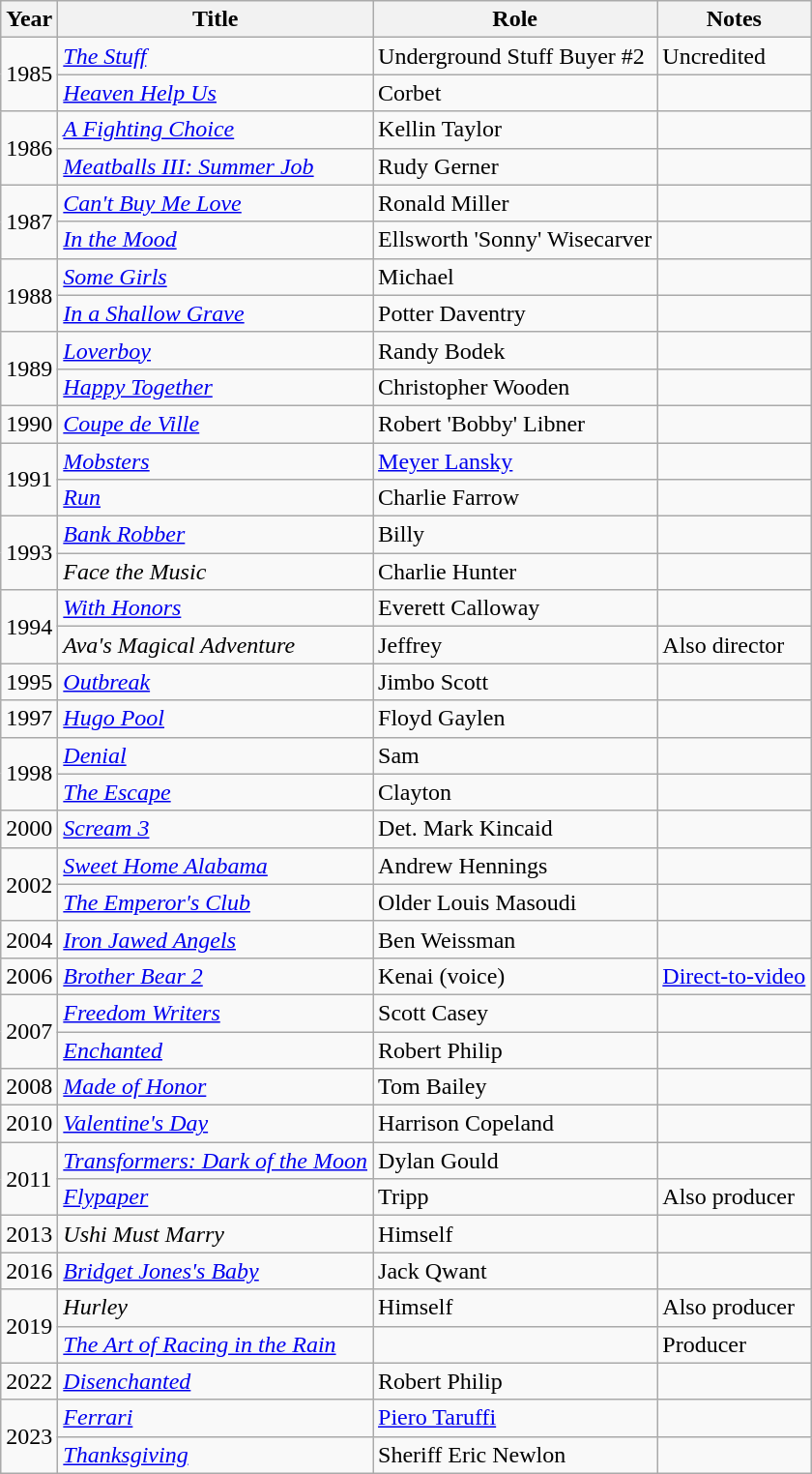<table class="wikitable sortable">
<tr>
<th>Year</th>
<th>Title</th>
<th>Role</th>
<th class=unsortable>Notes</th>
</tr>
<tr>
<td rowspan="2">1985</td>
<td><em><a href='#'>The Stuff</a></em></td>
<td>Underground Stuff Buyer #2</td>
<td>Uncredited</td>
</tr>
<tr>
<td><em><a href='#'>Heaven Help Us</a></em></td>
<td>Corbet</td>
<td></td>
</tr>
<tr>
<td rowspan="2">1986</td>
<td><em><a href='#'>A Fighting Choice</a></em></td>
<td>Kellin Taylor</td>
<td></td>
</tr>
<tr>
<td><em><a href='#'>Meatballs III: Summer Job</a></em></td>
<td>Rudy Gerner</td>
<td></td>
</tr>
<tr>
<td rowspan="2">1987</td>
<td><em><a href='#'>Can't Buy Me Love</a></em></td>
<td>Ronald Miller</td>
<td></td>
</tr>
<tr>
<td><em><a href='#'>In the Mood</a></em></td>
<td>Ellsworth 'Sonny' Wisecarver</td>
<td></td>
</tr>
<tr>
<td rowspan="2">1988</td>
<td><em><a href='#'>Some Girls</a></em></td>
<td>Michael</td>
<td></td>
</tr>
<tr>
<td><em><a href='#'>In a Shallow Grave</a></em></td>
<td>Potter Daventry</td>
<td></td>
</tr>
<tr>
<td rowspan="2">1989</td>
<td><em><a href='#'>Loverboy</a></em></td>
<td>Randy Bodek</td>
<td></td>
</tr>
<tr>
<td><em><a href='#'>Happy Together</a></em></td>
<td>Christopher Wooden</td>
<td></td>
</tr>
<tr>
<td>1990</td>
<td><em><a href='#'>Coupe de Ville</a></em></td>
<td>Robert 'Bobby' Libner</td>
<td></td>
</tr>
<tr>
<td rowspan="2">1991</td>
<td><em><a href='#'>Mobsters</a></em></td>
<td><a href='#'>Meyer Lansky</a></td>
<td></td>
</tr>
<tr>
<td><em><a href='#'>Run</a></em></td>
<td>Charlie Farrow</td>
<td></td>
</tr>
<tr>
<td rowspan="2">1993</td>
<td><em><a href='#'>Bank Robber</a></em></td>
<td>Billy</td>
<td></td>
</tr>
<tr>
<td><em>Face the Music</em></td>
<td>Charlie Hunter</td>
<td></td>
</tr>
<tr>
<td rowspan="2">1994</td>
<td><em><a href='#'>With Honors</a></em></td>
<td>Everett Calloway</td>
<td></td>
</tr>
<tr>
<td><em>Ava's Magical Adventure</em></td>
<td>Jeffrey</td>
<td>Also director</td>
</tr>
<tr>
<td>1995</td>
<td><em><a href='#'>Outbreak</a></em></td>
<td>Jimbo Scott</td>
<td></td>
</tr>
<tr>
<td>1997</td>
<td><em><a href='#'>Hugo Pool</a></em></td>
<td>Floyd Gaylen</td>
<td></td>
</tr>
<tr>
<td rowspan="2">1998</td>
<td><em><a href='#'>Denial</a></em></td>
<td>Sam</td>
<td></td>
</tr>
<tr>
<td><em><a href='#'>The Escape</a></em></td>
<td>Clayton</td>
<td></td>
</tr>
<tr>
<td>2000</td>
<td><em><a href='#'>Scream 3</a></em></td>
<td>Det. Mark Kincaid</td>
<td></td>
</tr>
<tr>
<td rowspan="2">2002</td>
<td><em><a href='#'>Sweet Home Alabama</a></em></td>
<td>Andrew Hennings</td>
<td></td>
</tr>
<tr>
<td><em><a href='#'>The Emperor's Club</a></em></td>
<td>Older Louis Masoudi</td>
<td></td>
</tr>
<tr>
<td>2004</td>
<td><em><a href='#'>Iron Jawed Angels</a></em></td>
<td>Ben Weissman</td>
<td></td>
</tr>
<tr>
<td>2006</td>
<td><em><a href='#'>Brother Bear 2</a></em></td>
<td>Kenai (voice)</td>
<td><a href='#'>Direct-to-video</a></td>
</tr>
<tr>
<td rowspan="2">2007</td>
<td><em><a href='#'>Freedom Writers</a></em></td>
<td>Scott Casey</td>
<td></td>
</tr>
<tr>
<td><em><a href='#'>Enchanted</a></em></td>
<td>Robert Philip</td>
<td></td>
</tr>
<tr>
<td>2008</td>
<td><em><a href='#'>Made of Honor</a></em></td>
<td>Tom Bailey</td>
<td></td>
</tr>
<tr>
<td>2010</td>
<td><em><a href='#'>Valentine's Day</a></em></td>
<td>Harrison Copeland</td>
<td></td>
</tr>
<tr>
<td rowspan="2">2011</td>
<td><em><a href='#'>Transformers: Dark of the Moon</a></em></td>
<td>Dylan Gould</td>
<td></td>
</tr>
<tr>
<td><em><a href='#'>Flypaper</a></em></td>
<td>Tripp</td>
<td>Also producer</td>
</tr>
<tr>
<td>2013</td>
<td><em>Ushi Must Marry</em></td>
<td>Himself</td>
<td></td>
</tr>
<tr>
<td>2016</td>
<td><em><a href='#'>Bridget Jones's Baby</a></em></td>
<td>Jack Qwant</td>
<td></td>
</tr>
<tr>
<td rowspan="2">2019</td>
<td><em>Hurley</em></td>
<td>Himself</td>
<td>Also producer</td>
</tr>
<tr>
<td><em><a href='#'>The Art of Racing in the Rain</a></em></td>
<td></td>
<td>Producer</td>
</tr>
<tr>
<td>2022</td>
<td><em><a href='#'>Disenchanted</a></em></td>
<td>Robert Philip</td>
<td></td>
</tr>
<tr>
<td rowspan="2">2023</td>
<td><em><a href='#'>Ferrari</a></em></td>
<td><a href='#'>Piero Taruffi</a></td>
<td></td>
</tr>
<tr>
<td><em><a href='#'>Thanksgiving</a></em></td>
<td>Sheriff Eric Newlon</td>
<td></td>
</tr>
</table>
